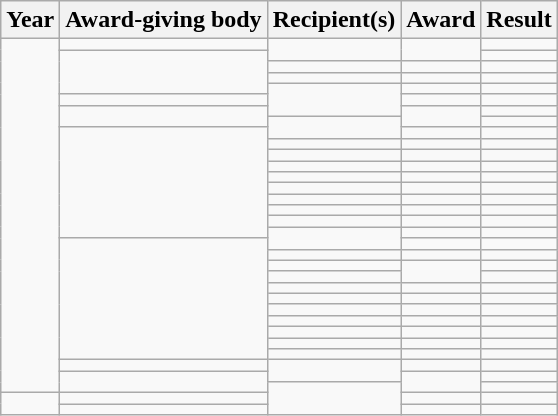<table class="wikitable" style="font-size:100%;">
<tr>
<th scope="col">Year</th>
<th scope="col">Award-giving body</th>
<th scope="col">Recipient(s)</th>
<th scope="col">Award</th>
<th scope="col">Result</th>
</tr>
<tr>
<td rowspan="32"></td>
<td></td>
<td rowspan="2"></td>
<td rowspan="2"></td>
<td></td>
</tr>
<tr>
<td rowspan="4"></td>
<td></td>
</tr>
<tr>
<td></td>
<td></td>
<td></td>
</tr>
<tr>
<td></td>
<td></td>
<td></td>
</tr>
<tr>
<td rowspan="3"></td>
<td></td>
<td></td>
</tr>
<tr>
<td></td>
<td></td>
<td></td>
</tr>
<tr>
<td rowspan="2"></td>
<td rowspan="2"></td>
<td></td>
</tr>
<tr>
<td rowspan="2"></td>
<td></td>
</tr>
<tr>
<td rowspan="10"></td>
<td></td>
<td></td>
</tr>
<tr>
<td></td>
<td></td>
<td></td>
</tr>
<tr>
<td></td>
<td></td>
<td></td>
</tr>
<tr>
<td></td>
<td></td>
<td></td>
</tr>
<tr>
<td></td>
<td></td>
<td></td>
</tr>
<tr>
<td></td>
<td></td>
<td></td>
</tr>
<tr>
<td></td>
<td></td>
<td></td>
</tr>
<tr>
<td></td>
<td></td>
<td></td>
</tr>
<tr>
<td></td>
<td></td>
<td></td>
</tr>
<tr>
<td rowspan="2"></td>
<td></td>
<td></td>
</tr>
<tr>
<td rowspan="11"></td>
<td></td>
<td></td>
</tr>
<tr>
<td></td>
<td></td>
<td></td>
</tr>
<tr>
<td></td>
<td rowspan="2"></td>
<td></td>
</tr>
<tr>
<td></td>
<td></td>
</tr>
<tr>
<td></td>
<td></td>
<td></td>
</tr>
<tr>
<td></td>
<td></td>
<td></td>
</tr>
<tr>
<td></td>
<td></td>
<td></td>
</tr>
<tr>
<td></td>
<td></td>
<td></td>
</tr>
<tr>
<td></td>
<td></td>
<td></td>
</tr>
<tr>
<td></td>
<td></td>
<td></td>
</tr>
<tr>
<td></td>
<td></td>
<td></td>
</tr>
<tr>
<td rowspan=""></td>
<td rowspan="2"></td>
<td></td>
<td></td>
</tr>
<tr>
<td rowspan="2"></td>
<td rowspan="2"></td>
<td></td>
</tr>
<tr>
<td rowspan="3"></td>
<td></td>
</tr>
<tr>
<td rowspan="2"></td>
<td></td>
<td rowspan=""></td>
<td></td>
</tr>
<tr>
<td></td>
<td rowspan=""></td>
<td></td>
</tr>
</table>
